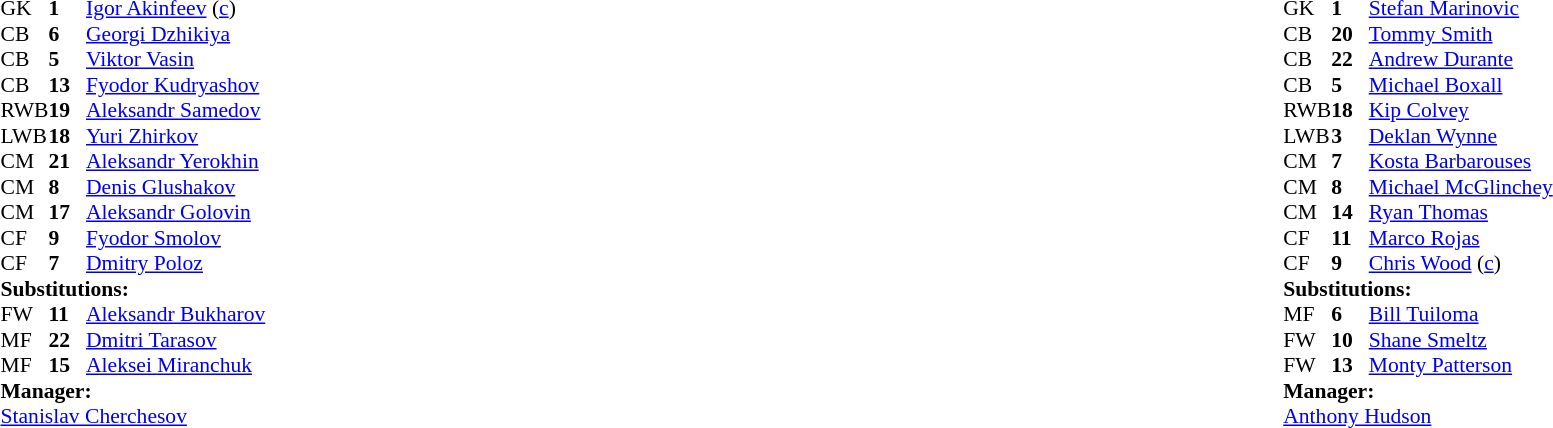<table width="100%">
<tr>
<td valign="top" width="40%"><br><table style="font-size:90%" cellspacing="0" cellpadding="0">
<tr>
<th width=25></th>
<th width=25></th>
</tr>
<tr>
<td>GK</td>
<td><strong>1</strong></td>
<td><a href='#'>Igor Akinfeev</a> (<a href='#'>c</a>)</td>
</tr>
<tr>
<td>CB</td>
<td><strong>6</strong></td>
<td><a href='#'>Georgi Dzhikiya</a></td>
</tr>
<tr>
<td>CB</td>
<td><strong>5</strong></td>
<td><a href='#'>Viktor Vasin</a></td>
</tr>
<tr>
<td>CB</td>
<td><strong>13</strong></td>
<td><a href='#'>Fyodor Kudryashov</a></td>
</tr>
<tr>
<td>RWB</td>
<td><strong>19</strong></td>
<td><a href='#'>Aleksandr Samedov</a></td>
</tr>
<tr>
<td>LWB</td>
<td><strong>18</strong></td>
<td><a href='#'>Yuri Zhirkov</a></td>
</tr>
<tr>
<td>CM</td>
<td><strong>21</strong></td>
<td><a href='#'>Aleksandr Yerokhin</a></td>
<td></td>
<td></td>
</tr>
<tr>
<td>CM</td>
<td><strong>8</strong></td>
<td><a href='#'>Denis Glushakov</a></td>
</tr>
<tr>
<td>CM</td>
<td><strong>17</strong></td>
<td><a href='#'>Aleksandr Golovin</a></td>
</tr>
<tr>
<td>CF</td>
<td><strong>9</strong></td>
<td><a href='#'>Fyodor Smolov</a></td>
<td></td>
<td></td>
</tr>
<tr>
<td>CF</td>
<td><strong>7</strong></td>
<td><a href='#'>Dmitry Poloz</a></td>
<td></td>
<td></td>
</tr>
<tr>
<td colspan=3><strong>Substitutions:</strong></td>
</tr>
<tr>
<td>FW</td>
<td><strong>11</strong></td>
<td><a href='#'>Aleksandr Bukharov</a></td>
<td></td>
<td></td>
</tr>
<tr>
<td>MF</td>
<td><strong>22</strong></td>
<td><a href='#'>Dmitri Tarasov</a></td>
<td></td>
<td></td>
</tr>
<tr>
<td>MF</td>
<td><strong>15</strong></td>
<td><a href='#'>Aleksei Miranchuk</a></td>
<td></td>
<td></td>
</tr>
<tr>
<td colspan=3><strong>Manager:</strong></td>
</tr>
<tr>
<td colspan=3><a href='#'>Stanislav Cherchesov</a></td>
</tr>
</table>
</td>
<td valign="top"></td>
<td valign="top" width="50%"><br><table style="font-size:90%; margin:auto" cellspacing="0" cellpadding="0">
<tr>
<th width=25></th>
<th width=25></th>
</tr>
<tr>
<td>GK</td>
<td><strong>1</strong></td>
<td><a href='#'>Stefan Marinovic</a></td>
</tr>
<tr>
<td>CB</td>
<td><strong>20</strong></td>
<td><a href='#'>Tommy Smith</a></td>
</tr>
<tr>
<td>CB</td>
<td><strong>22</strong></td>
<td><a href='#'>Andrew Durante</a></td>
</tr>
<tr>
<td>CB</td>
<td><strong>5</strong></td>
<td><a href='#'>Michael Boxall</a></td>
</tr>
<tr>
<td>RWB</td>
<td><strong>18</strong></td>
<td><a href='#'>Kip Colvey</a></td>
<td></td>
<td></td>
</tr>
<tr>
<td>LWB</td>
<td><strong>3</strong></td>
<td><a href='#'>Deklan Wynne</a></td>
</tr>
<tr>
<td>CM</td>
<td><strong>7</strong></td>
<td><a href='#'>Kosta Barbarouses</a></td>
<td></td>
<td></td>
</tr>
<tr>
<td>CM</td>
<td><strong>8</strong></td>
<td><a href='#'>Michael McGlinchey</a></td>
</tr>
<tr>
<td>CM</td>
<td><strong>14</strong></td>
<td><a href='#'>Ryan Thomas</a></td>
</tr>
<tr>
<td>CF</td>
<td><strong>11</strong></td>
<td><a href='#'>Marco Rojas</a></td>
<td></td>
<td></td>
</tr>
<tr>
<td>CF</td>
<td><strong>9</strong></td>
<td><a href='#'>Chris Wood</a> (<a href='#'>c</a>)</td>
</tr>
<tr>
<td colspan=3><strong>Substitutions:</strong></td>
</tr>
<tr>
<td>MF</td>
<td><strong>6</strong></td>
<td><a href='#'>Bill Tuiloma</a></td>
<td></td>
<td></td>
</tr>
<tr>
<td>FW</td>
<td><strong>10</strong></td>
<td><a href='#'>Shane Smeltz</a></td>
<td></td>
<td></td>
</tr>
<tr>
<td>FW</td>
<td><strong>13</strong></td>
<td><a href='#'>Monty Patterson</a></td>
<td></td>
<td></td>
</tr>
<tr>
<td colspan=3><strong>Manager:</strong></td>
</tr>
<tr>
<td colspan=3> <a href='#'>Anthony Hudson</a></td>
</tr>
</table>
</td>
</tr>
</table>
